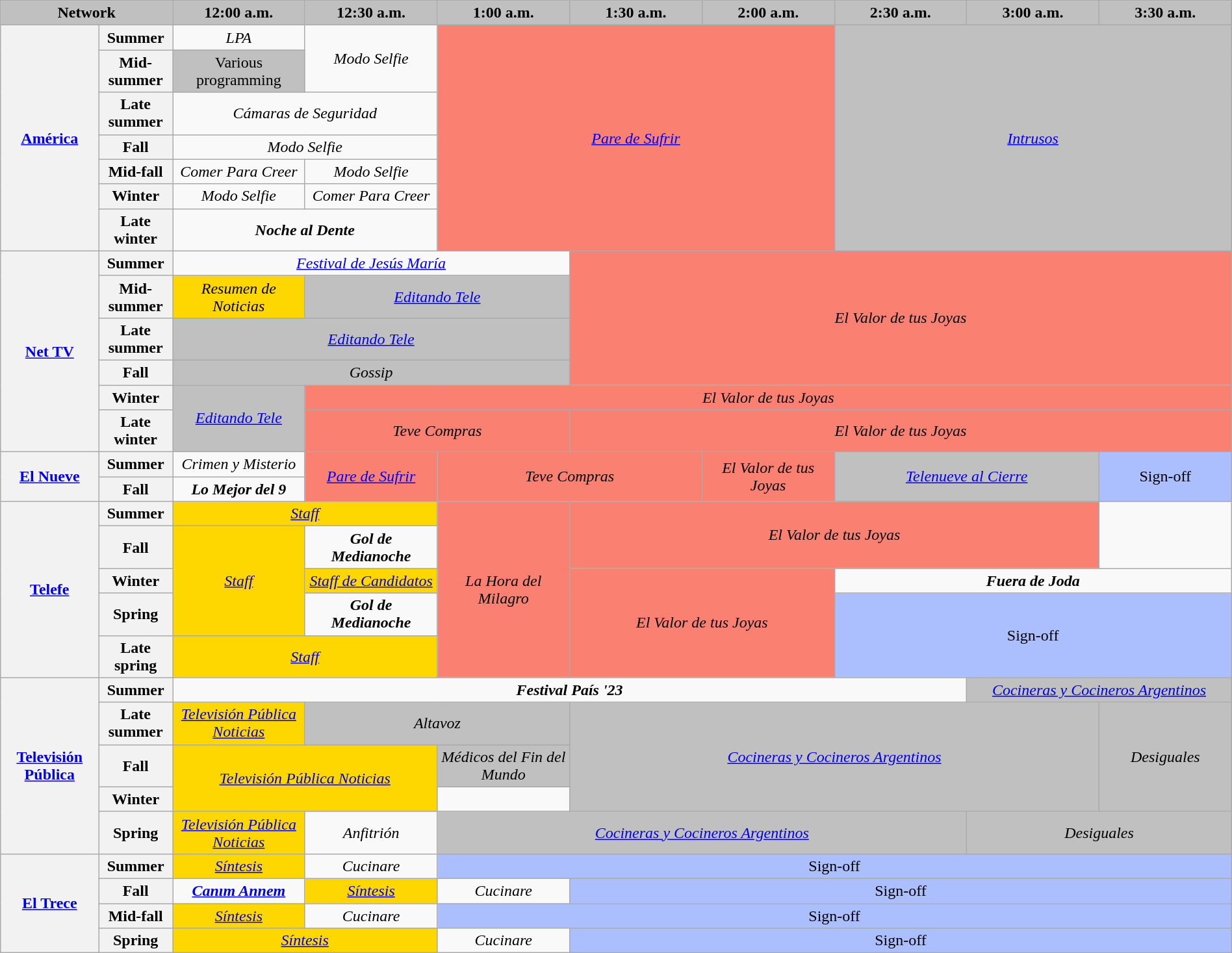<table class="wikitable" style="width:100%;margin-right:0;text-align:center">
<tr>
<th colspan="2" style="background-color:#C0C0C0;width:13%;">Network</th>
<th style="background-color:#C0C0C0;text-align:center;width:10%;">12:00 a.m.</th>
<th style="background-color:#C0C0C0;text-align:center;width:10%;">12:30 a.m.</th>
<th style="background-color:#C0C0C0;text-align:center;width:10%;">1:00 a.m.</th>
<th style="background-color:#C0C0C0;text-align:center;width:10%;">1:30 a.m.</th>
<th style="background-color:#C0C0C0;text-align:center;width:10%;">2:00 a.m.</th>
<th style="background-color:#C0C0C0;text-align:center;width:10%;">2:30 a.m.</th>
<th style="background-color:#C0C0C0;text-align:center;width:10%;">3:00 a.m.</th>
<th style="background-color:#C0C0C0;text-align:center;width:10%;">3:30 a.m.</th>
</tr>
<tr>
<th rowspan="7"><a href='#'>América</a></th>
<th>Summer</th>
<td><em>LPA</em><br></td>
<td rowspan="2"><em>Modo Selfie</em></td>
<td style="background:#FA8072;" colspan="3" rowspan="7"><em><a href='#'>Pare de Sufrir</a></em></td>
<td style="background:#C0C0C0;" colspan="3" rowspan="7"><em><a href='#'>Intrusos</a></em> </td>
</tr>
<tr>
<th>Mid-summer</th>
<td style="background:#C0C0C0;">Various programming</td>
</tr>
<tr>
<th>Late summer</th>
<td colspan="2"><em>Cámaras de Seguridad</em></td>
</tr>
<tr>
<th>Fall</th>
<td colspan="2"><em>Modo Selfie</em></td>
</tr>
<tr>
<th>Mid-fall</th>
<td><em>Comer Para Creer</em></td>
<td><em>Modo Selfie</em></td>
</tr>
<tr>
<th>Winter</th>
<td><em>Modo Selfie</em></td>
<td><em>Comer Para Creer</em></td>
</tr>
<tr>
<th>Late winter</th>
<td colspan="2"><strong><em>Noche al Dente</em></strong></td>
</tr>
<tr>
<th rowspan="6"><a href='#'>Net TV</a></th>
<th>Summer</th>
<td colspan="3"><em><a href='#'>Festival de Jesús María</a></em> </td>
<td style="background:#FA8072;" colspan="5" rowspan="4"><em>El Valor de tus Joyas</em> </td>
</tr>
<tr>
<th>Mid-summer</th>
<td style="background:#ffd700;"><em>Resumen de Noticias</em></td>
<td style="background:#C0C0C0;" colspan="2"><em><a href='#'>Editando Tele</a></em> </td>
</tr>
<tr>
<th>Late summer</th>
<td style="background:#C0C0C0;" colspan="3"><em><a href='#'>Editando Tele</a></em> </td>
</tr>
<tr>
<th>Fall</th>
<td style="background:#C0C0C0;" colspan="3"><em>Gossip</em> </td>
</tr>
<tr>
<th>Winter</th>
<td style="background:#C0C0C0;" rowspan="2"><em><a href='#'>Editando Tele</a></em> </td>
<td style="background:#FA8072;" colspan="7"><em>El Valor de tus Joyas</em> </td>
</tr>
<tr>
<th>Late winter</th>
<td style="background:#FA8072;" colspan="2"><em>Teve Compras</em></td>
<td style="background:#FA8072;" colspan="5"><em>El Valor de tus Joyas</em> </td>
</tr>
<tr>
<th rowspan="2"><a href='#'>El Nueve</a></th>
<th>Summer</th>
<td><em>Crimen y Misterio</em></td>
<td style="background:#FA8072;" rowspan="2"><em><a href='#'>Pare de Sufrir</a></em></td>
<td style="background:#FA8072;" colspan="2" rowspan="2"><em>Teve Compras</em> </td>
<td style="background:#FA8072;" rowspan="2"><em>El Valor de tus Joyas</em> </td>
<td style="background:#C0C0C0;" colspan="2" rowspan="2"><em><a href='#'>Telenueve al Cierre</a></em> <br></td>
<td style="background:#abbfff;" rowspan="2" rowspan="4">Sign-off</td>
</tr>
<tr>
<th>Fall</th>
<td><strong><em>Lo Mejor del 9</em></strong></td>
</tr>
<tr>
<th rowspan="5"><a href='#'>Telefe</a></th>
<th>Summer</th>
<td style="background:#ffd700;" colspan="2"><em><a href='#'>Staff</a></em> </td>
<td style="background:#FA8072;" rowspan="5"><em>La Hora del Milagro</em></td>
<td style="background:#FA8072;" colspan="4" rowspan="2"><em>El Valor de tus Joyas</em></td>
</tr>
<tr>
<th>Fall</th>
<td style="background:#ffd700;" rowspan="3"><em><a href='#'>Staff</a></em></td>
<td><strong><em>Gol de Medianoche</em></strong></td>
</tr>
<tr>
<th>Winter</th>
<td style="background:#ffd700;"><em><a href='#'>Staff de Candidatos</a></em></td>
<td style="background:#FA8072;" colspan="2" rowspan="3"><em>El Valor de tus Joyas</em></td>
<td colspan="3"><strong><em>Fuera de Joda</em></strong> </td>
</tr>
<tr>
<th>Spring</th>
<td><strong><em>Gol de Medianoche</em></strong></td>
<td style="background:#abbfff;" colspan="3" rowspan="2">Sign-off</td>
</tr>
<tr>
<th>Late spring</th>
<td style="background:#ffd700;" colspan="2"><em><a href='#'>Staff</a></em> </td>
</tr>
<tr>
<th rowspan="5"><a href='#'>Televisión Pública</a></th>
<th>Summer</th>
<td colspan="6"><strong><em>Festival País '23</em></strong> </td>
<td style="background:#C0C0C0;" colspan="2"><em><a href='#'>Cocineras y Cocineros Argentinos</a></em> <br></td>
</tr>
<tr>
<th>Late summer</th>
<td style="background:#ffd700;"><em><a href='#'>Televisión Pública Noticias</a></em></td>
<td style="background:#C0C0C0;" colspan="2"><em>Altavoz</em> </td>
<td style="background:#C0C0C0;" colspan="4" rowspan="3"><em><a href='#'>Cocineras y Cocineros Argentinos</a></em> </td>
<td style="background:#C0C0C0;" rowspan="3"><em>Desiguales</em> <br></td>
</tr>
<tr>
<th>Fall</th>
<td style="background:#ffd700;" colspan="2" rowspan="2"><em><a href='#'>Televisión Pública Noticias</a></em></td>
<td style="background:#C0C0C0;"><em>Médicos del Fin del Mundo</em> </td>
</tr>
<tr>
<th>Winter</th>
<td></td>
</tr>
<tr>
<th>Spring</th>
<td style="background:#ffd700;"><em><a href='#'>Televisión Pública Noticias</a></em></td>
<td><em>Anfitrión</em></td>
<td style="background:#C0C0C0;" colspan="4"><em><a href='#'>Cocineras y Cocineros Argentinos</a></em> </td>
<td style="background:#C0C0C0;" colspan="2"><em>Desiguales</em> </td>
</tr>
<tr>
<th rowspan="4"><a href='#'>El Trece</a></th>
<th>Summer</th>
<td style="background:#ffd700;"><em><a href='#'>Síntesis</a></em></td>
<td><em>Cucinare</em></td>
<td style="background:#abbfff;" colspan="6">Sign-off</td>
</tr>
<tr>
<th>Fall</th>
<td><strong><em><a href='#'>Canım Annem</a></em></strong></td>
<td style="background:#ffd700;"><em><a href='#'>Síntesis</a></em></td>
<td><em>Cucinare</em></td>
<td style="background:#abbfff;" colspan="5">Sign-off</td>
</tr>
<tr>
<th>Mid-fall</th>
<td style="background:#ffd700;"><em><a href='#'>Síntesis</a></em></td>
<td><em>Cucinare</em></td>
<td style="background:#abbfff;" colspan="6">Sign-off</td>
</tr>
<tr>
<th>Spring</th>
<td style="background:#ffd700;" colspan="2"><em><a href='#'>Síntesis</a></em></td>
<td><em>Cucinare</em></td>
<td style="background:#abbfff;" colspan="5">Sign-off</td>
</tr>
</table>
